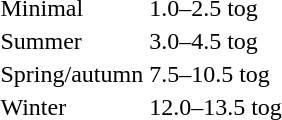<table>
<tr>
<td>Minimal</td>
<td>1.0–2.5 tog</td>
</tr>
<tr>
<td>Summer</td>
<td>3.0–4.5 tog</td>
</tr>
<tr>
<td>Spring/autumn</td>
<td>7.5–10.5 tog</td>
</tr>
<tr>
<td>Winter</td>
<td>12.0–13.5 tog</td>
</tr>
</table>
